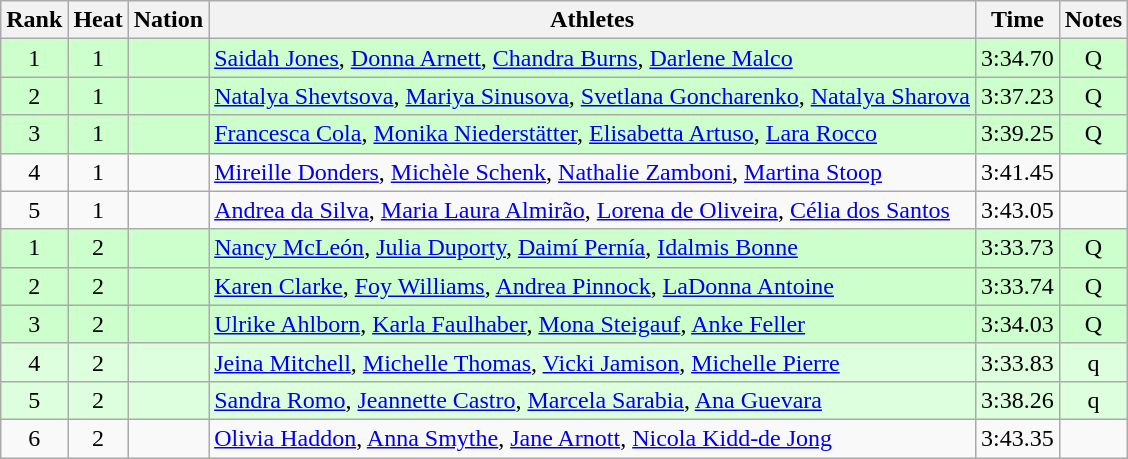<table class="wikitable sortable" style="text-align:center">
<tr>
<th>Rank</th>
<th>Heat</th>
<th>Nation</th>
<th>Athletes</th>
<th>Time</th>
<th>Notes</th>
</tr>
<tr bgcolor=ccffcc>
<td>1</td>
<td>1</td>
<td align="left"></td>
<td align=left><a href='#'>Saidah Jones</a>, <a href='#'>Donna Arnett</a>, <a href='#'>Chandra Burns</a>, <a href='#'>Darlene Malco</a></td>
<td>3:34.70</td>
<td>Q</td>
</tr>
<tr bgcolor=ccffcc>
<td>2</td>
<td>1</td>
<td align="left"></td>
<td align=left><a href='#'>Natalya Shevtsova</a>, <a href='#'>Mariya Sinusova</a>, <a href='#'>Svetlana Goncharenko</a>, <a href='#'>Natalya Sharova</a></td>
<td>3:37.23</td>
<td>Q</td>
</tr>
<tr bgcolor=ccffcc>
<td>3</td>
<td>1</td>
<td align="left"></td>
<td align=left><a href='#'>Francesca Cola</a>, <a href='#'>Monika Niederstätter</a>, <a href='#'>Elisabetta Artuso</a>, <a href='#'>Lara Rocco</a></td>
<td>3:39.25</td>
<td>Q</td>
</tr>
<tr>
<td>4</td>
<td>1</td>
<td align="left"></td>
<td align=left><a href='#'>Mireille Donders</a>, <a href='#'>Michèle Schenk</a>, <a href='#'>Nathalie Zamboni</a>, <a href='#'>Martina Stoop</a></td>
<td>3:41.45</td>
<td></td>
</tr>
<tr>
<td>5</td>
<td>1</td>
<td align="left"></td>
<td align=left><a href='#'>Andrea da Silva</a>, <a href='#'>Maria Laura Almirão</a>, <a href='#'>Lorena de Oliveira</a>, <a href='#'>Célia dos Santos</a></td>
<td>3:43.05</td>
<td></td>
</tr>
<tr bgcolor=ccffcc>
<td>1</td>
<td>2</td>
<td align="left"></td>
<td align=left><a href='#'>Nancy McLeón</a>, <a href='#'>Julia Duporty</a>, <a href='#'>Daimí Pernía</a>, <a href='#'>Idalmis Bonne</a></td>
<td>3:33.73</td>
<td>Q</td>
</tr>
<tr bgcolor=ccffcc>
<td>2</td>
<td>2</td>
<td align="left"></td>
<td align=left><a href='#'>Karen Clarke</a>, <a href='#'>Foy Williams</a>, <a href='#'>Andrea Pinnock</a>, <a href='#'>LaDonna Antoine</a></td>
<td>3:33.74</td>
<td>Q</td>
</tr>
<tr bgcolor=ccffcc>
<td>3</td>
<td>2</td>
<td align="left"></td>
<td align=left><a href='#'>Ulrike Ahlborn</a>, <a href='#'>Karla Faulhaber</a>, <a href='#'>Mona Steigauf</a>, <a href='#'>Anke Feller</a></td>
<td>3:34.03</td>
<td>Q</td>
</tr>
<tr bgcolor=ddffdd>
<td>4</td>
<td>2</td>
<td align="left"></td>
<td align=left><a href='#'>Jeina Mitchell</a>, <a href='#'>Michelle Thomas</a>, <a href='#'>Vicki Jamison</a>, <a href='#'>Michelle Pierre</a></td>
<td>3:33.83</td>
<td>q</td>
</tr>
<tr bgcolor=ddffdd>
<td>5</td>
<td>2</td>
<td align="left"></td>
<td align=left><a href='#'>Sandra Romo</a>, <a href='#'>Jeannette Castro</a>, <a href='#'>Marcela Sarabia</a>, <a href='#'>Ana Guevara</a></td>
<td>3:38.26</td>
<td>q</td>
</tr>
<tr>
<td>6</td>
<td>2</td>
<td align="left"></td>
<td align=left><a href='#'>Olivia Haddon</a>, <a href='#'>Anna Smythe</a>, <a href='#'>Jane Arnott</a>, <a href='#'>Nicola Kidd-de Jong</a></td>
<td>3:43.35</td>
<td></td>
</tr>
</table>
